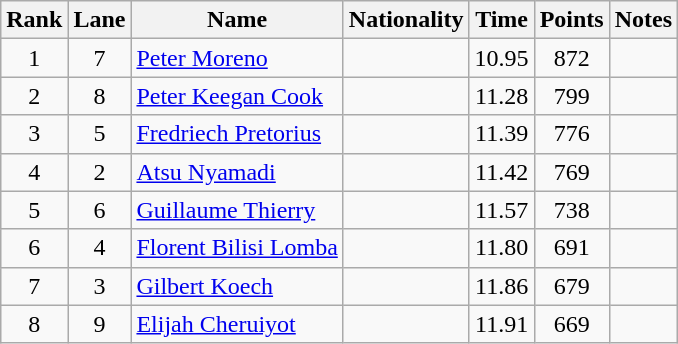<table class="wikitable sortable" style="text-align:center">
<tr>
<th>Rank</th>
<th>Lane</th>
<th>Name</th>
<th>Nationality</th>
<th>Time</th>
<th>Points</th>
<th>Notes</th>
</tr>
<tr>
<td>1</td>
<td>7</td>
<td align="left"><a href='#'>Peter Moreno</a></td>
<td align=left></td>
<td>10.95</td>
<td>872</td>
<td></td>
</tr>
<tr>
<td>2</td>
<td>8</td>
<td align="left"><a href='#'>Peter Keegan Cook</a></td>
<td align=left></td>
<td>11.28</td>
<td>799</td>
<td></td>
</tr>
<tr>
<td>3</td>
<td>5</td>
<td align="left"><a href='#'>Fredriech Pretorius</a></td>
<td align=left></td>
<td>11.39</td>
<td>776</td>
<td></td>
</tr>
<tr>
<td>4</td>
<td>2</td>
<td align="left"><a href='#'>Atsu Nyamadi</a></td>
<td align=left></td>
<td>11.42</td>
<td>769</td>
<td></td>
</tr>
<tr>
<td>5</td>
<td>6</td>
<td align="left"><a href='#'>Guillaume Thierry</a></td>
<td align=left></td>
<td>11.57</td>
<td>738</td>
<td></td>
</tr>
<tr>
<td>6</td>
<td>4</td>
<td align="left"><a href='#'>Florent Bilisi Lomba</a></td>
<td align=left></td>
<td>11.80</td>
<td>691</td>
<td></td>
</tr>
<tr>
<td>7</td>
<td>3</td>
<td align="left"><a href='#'>Gilbert Koech</a></td>
<td align=left></td>
<td>11.86</td>
<td>679</td>
<td></td>
</tr>
<tr>
<td>8</td>
<td>9</td>
<td align="left"><a href='#'>Elijah Cheruiyot</a></td>
<td align=left></td>
<td>11.91</td>
<td>669</td>
<td></td>
</tr>
</table>
